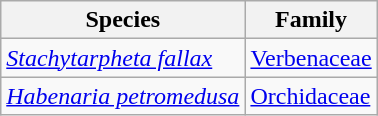<table class="wikitable sortable">
<tr>
<th>Species</th>
<th>Family</th>
</tr>
<tr>
<td><em><a href='#'>Stachytarpheta fallax</a></em></td>
<td><a href='#'>Verbenaceae</a></td>
</tr>
<tr>
<td><em><a href='#'>Habenaria petromedusa</a></em></td>
<td><a href='#'>Orchidaceae</a></td>
</tr>
</table>
